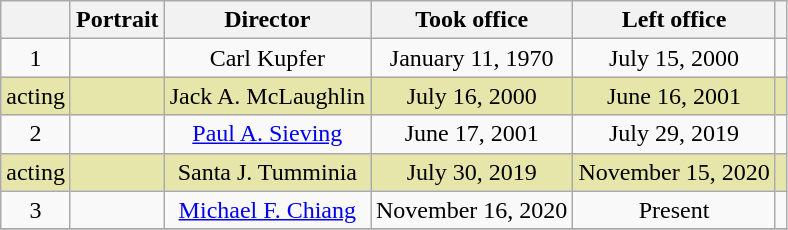<table class=wikitable style="text-align:center">
<tr>
<th></th>
<th>Portrait</th>
<th>Director</th>
<th>Took office</th>
<th>Left office</th>
<th></th>
</tr>
<tr>
<td>1</td>
<td></td>
<td>Carl Kupfer</td>
<td>January 11, 1970</td>
<td>July 15, 2000</td>
<td></td>
</tr>
<tr bgcolor="#e6e6aa">
<td>acting</td>
<td></td>
<td>Jack A. McLaughlin</td>
<td>July 16, 2000</td>
<td>June 16, 2001</td>
<td></td>
</tr>
<tr>
<td>2</td>
<td></td>
<td><a href='#'>Paul A. Sieving</a></td>
<td>June 17, 2001</td>
<td>July 29, 2019</td>
<td></td>
</tr>
<tr bgcolor="#e6e6aa">
<td>acting</td>
<td></td>
<td>Santa J. Tumminia</td>
<td>July 30, 2019</td>
<td>November 15, 2020</td>
<td></td>
</tr>
<tr>
<td>3</td>
<td></td>
<td><a href='#'>Michael F. Chiang</a></td>
<td>November 16, 2020</td>
<td>Present</td>
<td></td>
</tr>
<tr>
</tr>
</table>
